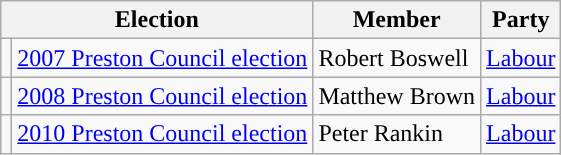<table class="wikitable">
<tr>
<th colspan="2">Election</th>
<th>Member</th>
<th>Party</th>
</tr>
<tr>
<td style="background-color: "></td>
<td><a href='#'>2007 Preston Council election</a></td>
<td>Robert Boswell</td>
<td><a href='#'>Labour</a></td>
</tr>
<tr>
<td style="background-color: "></td>
<td><a href='#'>2008 Preston Council election</a></td>
<td>Matthew Brown</td>
<td><a href='#'>Labour</a></td>
</tr>
<tr>
<td style="background-color: "></td>
<td><a href='#'>2010 Preston Council election</a></td>
<td>Peter Rankin</td>
<td><a href='#'>Labour</a></td>
</tr>
</table>
